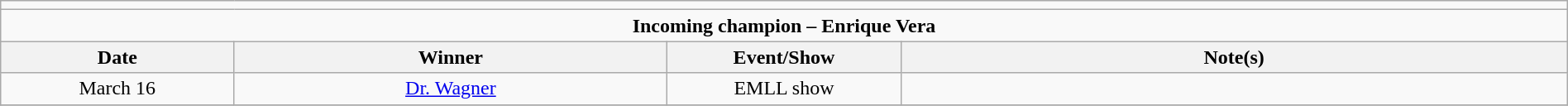<table class="wikitable" style="text-align:center; width:100%;">
<tr>
<td colspan=5></td>
</tr>
<tr>
<td colspan=5><strong>Incoming champion – Enrique Vera</strong></td>
</tr>
<tr>
<th width=14%>Date</th>
<th width=26%>Winner</th>
<th width=14%>Event/Show</th>
<th width=40%>Note(s)</th>
</tr>
<tr>
<td>March 16</td>
<td><a href='#'>Dr. Wagner</a></td>
<td>EMLL show</td>
<td></td>
</tr>
<tr>
</tr>
</table>
